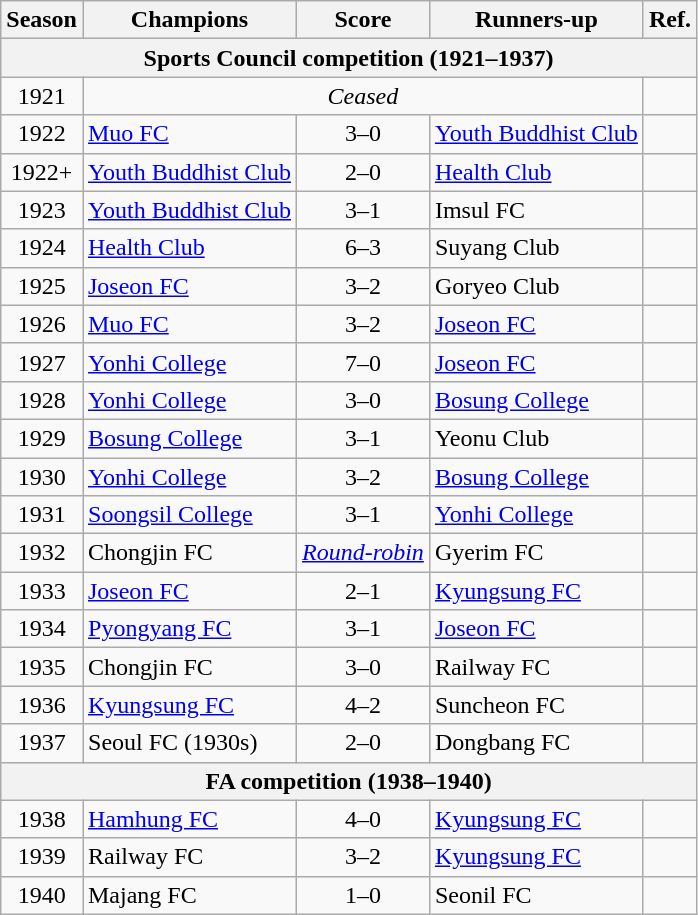<table class="wikitable">
<tr>
<th>Season</th>
<th>Champions</th>
<th>Score</th>
<th>Runners-up</th>
<th>Ref.</th>
</tr>
<tr>
<th colspan="5">Sports Council competition (1921–1937)</th>
</tr>
<tr>
<td align="center">1921</td>
<td align="center" colspan="3"><em>Ceased</em></td>
<td></td>
</tr>
<tr>
<td align="center">1922</td>
<td><a href='#'>Muo FC</a></td>
<td align="center">3–0</td>
<td><a href='#'>Youth Buddhist Club</a></td>
<td></td>
</tr>
<tr>
<td align="center">1922+</td>
<td><a href='#'>Youth Buddhist Club</a></td>
<td align="center">2–0</td>
<td><a href='#'>Health Club</a></td>
<td></td>
</tr>
<tr>
<td align="center">1923</td>
<td><a href='#'>Youth Buddhist Club</a></td>
<td align="center">3–1</td>
<td>Imsul FC</td>
<td></td>
</tr>
<tr>
<td align="center">1924</td>
<td><a href='#'>Health Club</a></td>
<td align="center">6–3</td>
<td>Suyang Club</td>
<td></td>
</tr>
<tr>
<td align="center">1925</td>
<td><a href='#'>Joseon FC</a></td>
<td align="center">3–2</td>
<td>Goryeo Club</td>
<td></td>
</tr>
<tr>
<td align="center">1926</td>
<td><a href='#'>Muo FC</a></td>
<td align="center">3–2</td>
<td><a href='#'>Joseon FC</a></td>
<td></td>
</tr>
<tr>
<td align="center">1927</td>
<td><a href='#'>Yonhi College</a></td>
<td align="center">7–0</td>
<td><a href='#'>Joseon FC</a></td>
<td></td>
</tr>
<tr>
<td align="center">1928</td>
<td><a href='#'>Yonhi College</a></td>
<td align="center">3–0</td>
<td><a href='#'>Bosung College</a></td>
<td></td>
</tr>
<tr>
<td align="center">1929</td>
<td><a href='#'>Bosung College</a></td>
<td align="center">3–1</td>
<td>Yeonu Club</td>
<td></td>
</tr>
<tr>
<td align="center">1930</td>
<td><a href='#'>Yonhi College</a></td>
<td align="center">3–2 </td>
<td><a href='#'>Bosung College</a></td>
<td></td>
</tr>
<tr>
<td align="center">1931</td>
<td><a href='#'>Soongsil College</a></td>
<td align="center">3–1</td>
<td><a href='#'>Yonhi College</a></td>
<td></td>
</tr>
<tr>
<td align="center">1932</td>
<td>Chongjin FC</td>
<td align="center"><em><a href='#'>Round-robin</a></em></td>
<td>Gyerim FC</td>
<td></td>
</tr>
<tr>
<td align="center">1933</td>
<td><a href='#'>Joseon FC</a></td>
<td align="center">2–1</td>
<td><a href='#'>Kyungsung FC</a></td>
<td></td>
</tr>
<tr>
<td align="center">1934</td>
<td><a href='#'>Pyongyang FC</a></td>
<td align="center">3–1</td>
<td><a href='#'>Joseon FC</a></td>
<td></td>
</tr>
<tr>
<td align="center">1935</td>
<td>Chongjin FC</td>
<td align="center">3–0</td>
<td>Railway FC</td>
<td></td>
</tr>
<tr>
<td align="center">1936</td>
<td><a href='#'>Kyungsung FC</a></td>
<td align="center">4–2</td>
<td>Suncheon FC</td>
<td></td>
</tr>
<tr>
<td align="center">1937</td>
<td>Seoul FC (1930s)</td>
<td align="center">2–0</td>
<td>Dongbang FC</td>
<td></td>
</tr>
<tr>
<th colspan="5">FA competition (1938–1940)</th>
</tr>
<tr>
<td align="center">1938</td>
<td><a href='#'>Hamhung FC</a></td>
<td align="center">4–0</td>
<td><a href='#'>Kyungsung FC</a></td>
<td></td>
</tr>
<tr>
<td align="center">1939</td>
<td>Railway FC</td>
<td align="center">3–2 </td>
<td><a href='#'>Kyungsung FC</a></td>
<td></td>
</tr>
<tr>
<td align="center">1940</td>
<td>Majang FC</td>
<td align="center">1–0</td>
<td>Seonil FC</td>
<td></td>
</tr>
</table>
